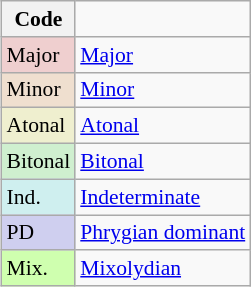<table class="wikitable" align="center" style="font-size:90%; float:right; margin: 0 0 1em 1em;">
<tr>
<th>Code</th>
</tr>
<tr>
<td bgcolor="#EFCFCF">Major</td>
<td><a href='#'>Major</a></td>
</tr>
<tr>
<td bgcolor="#EFDFCF">Minor</td>
<td><a href='#'>Minor</a></td>
</tr>
<tr>
<td bgcolor="#EFEFCF">Atonal</td>
<td><a href='#'>Atonal</a></td>
</tr>
<tr>
<td bgcolor="#CFEFCF">Bitonal</td>
<td><a href='#'>Bitonal</a></td>
</tr>
<tr>
<td bgcolor="#CFEFEF">Ind.</td>
<td><a href='#'>Indeterminate</a></td>
</tr>
<tr>
<td bgcolor="#CFCFEF">PD</td>
<td><a href='#'>Phrygian dominant</a></td>
</tr>
<tr>
<td bgcolor="#CFFFAF">Mix.</td>
<td><a href='#'>Mixolydian</a></td>
</tr>
</table>
